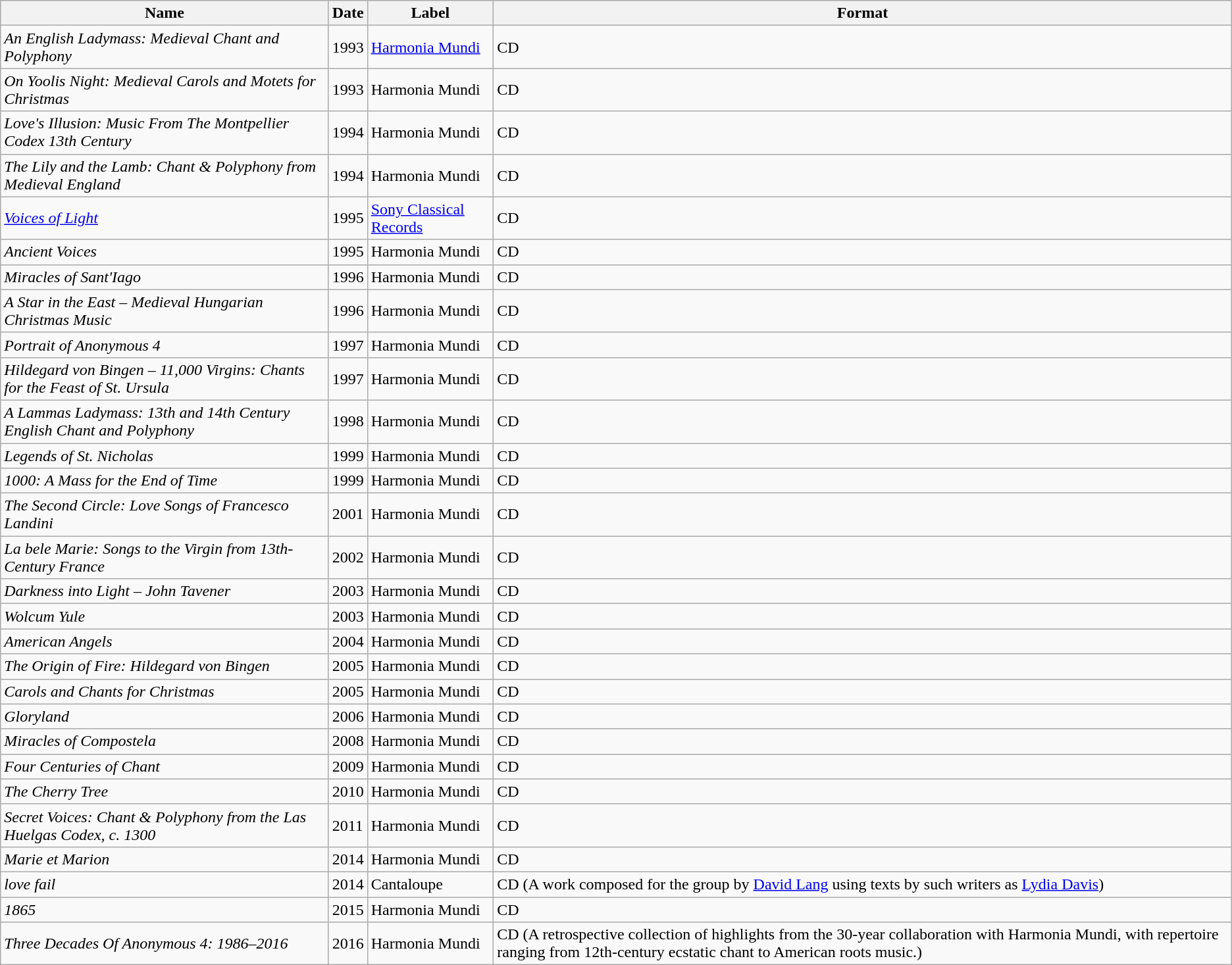<table class="wikitable">
<tr>
<th>Name</th>
<th>Date</th>
<th>Label</th>
<th>Format</th>
</tr>
<tr>
<td><em>An English Ladymass: Medieval Chant and Polyphony</em></td>
<td>1993</td>
<td><a href='#'>Harmonia Mundi</a></td>
<td>CD</td>
</tr>
<tr>
<td><em>On Yoolis Night: Medieval Carols and Motets for Christmas</em></td>
<td>1993</td>
<td>Harmonia Mundi</td>
<td>CD</td>
</tr>
<tr>
<td><em>Love's Illusion: Music From The Montpellier Codex 13th Century</em></td>
<td>1994</td>
<td>Harmonia Mundi</td>
<td>CD</td>
</tr>
<tr>
<td><em>The Lily and the Lamb: Chant & Polyphony from Medieval England</em></td>
<td>1994</td>
<td>Harmonia Mundi</td>
<td>CD</td>
</tr>
<tr>
<td><em><a href='#'>Voices of Light</a></em></td>
<td>1995</td>
<td><a href='#'>Sony Classical Records</a></td>
<td>CD</td>
</tr>
<tr>
<td><em>Ancient Voices </em></td>
<td>1995</td>
<td>Harmonia Mundi</td>
<td>CD</td>
</tr>
<tr>
<td><em>Miracles of Sant'Iago</em></td>
<td>1996</td>
<td>Harmonia Mundi</td>
<td>CD</td>
</tr>
<tr>
<td><em>A Star in the East – Medieval Hungarian Christmas Music </em></td>
<td>1996</td>
<td>Harmonia Mundi</td>
<td>CD</td>
</tr>
<tr>
<td><em>Portrait of Anonymous 4</em></td>
<td>1997</td>
<td>Harmonia Mundi</td>
<td>CD</td>
</tr>
<tr>
<td><em>Hildegard von Bingen – 11,000 Virgins: Chants for the Feast of St. Ursula</em></td>
<td>1997</td>
<td>Harmonia Mundi</td>
<td>CD</td>
</tr>
<tr>
<td><em>A Lammas Ladymass: 13th and 14th Century English Chant and Polyphony</em></td>
<td>1998</td>
<td>Harmonia Mundi</td>
<td>CD</td>
</tr>
<tr>
<td><em>Legends of St. Nicholas</em></td>
<td>1999</td>
<td>Harmonia Mundi</td>
<td>CD</td>
</tr>
<tr>
<td><em>1000: A Mass for the End of Time</em></td>
<td>1999</td>
<td>Harmonia Mundi</td>
<td>CD</td>
</tr>
<tr>
<td><em>The Second Circle: Love Songs of Francesco Landini</em></td>
<td>2001</td>
<td>Harmonia Mundi</td>
<td>CD</td>
</tr>
<tr>
<td><em>La bele Marie: Songs to the Virgin from 13th-Century France</em></td>
<td>2002</td>
<td>Harmonia Mundi</td>
<td>CD</td>
</tr>
<tr>
<td><em>Darkness into Light – John Tavener</em></td>
<td>2003</td>
<td>Harmonia Mundi</td>
<td>CD</td>
</tr>
<tr>
<td><em>Wolcum Yule</em></td>
<td>2003</td>
<td>Harmonia Mundi</td>
<td>CD</td>
</tr>
<tr>
<td><em>American Angels</em></td>
<td>2004</td>
<td>Harmonia Mundi</td>
<td>CD</td>
</tr>
<tr>
<td><em>The Origin of Fire: Hildegard von Bingen</em></td>
<td>2005</td>
<td>Harmonia Mundi</td>
<td>CD</td>
</tr>
<tr>
<td><em>Carols and Chants for Christmas</em></td>
<td>2005</td>
<td>Harmonia Mundi</td>
<td>CD</td>
</tr>
<tr>
<td><em>Gloryland</em></td>
<td>2006</td>
<td>Harmonia Mundi</td>
<td>CD</td>
</tr>
<tr>
<td><em>Miracles of Compostela</em></td>
<td>2008</td>
<td>Harmonia Mundi</td>
<td>CD</td>
</tr>
<tr>
<td><em>Four Centuries of Chant</em></td>
<td>2009</td>
<td>Harmonia Mundi</td>
<td>CD</td>
</tr>
<tr>
<td><em>The Cherry Tree</em></td>
<td>2010</td>
<td>Harmonia Mundi</td>
<td>CD</td>
</tr>
<tr>
<td><em>Secret Voices: Chant & Polyphony from the Las Huelgas Codex, c. 1300</em></td>
<td>2011</td>
<td>Harmonia Mundi</td>
<td>CD</td>
</tr>
<tr>
<td><em>Marie et Marion</em></td>
<td>2014</td>
<td>Harmonia Mundi</td>
<td>CD</td>
</tr>
<tr>
<td><em>love fail</em></td>
<td>2014</td>
<td>Cantaloupe</td>
<td>CD (A work composed for the group by <a href='#'>David Lang</a> using texts by such writers as <a href='#'>Lydia Davis</a>)</td>
</tr>
<tr>
<td><em>1865</em></td>
<td>2015</td>
<td>Harmonia Mundi</td>
<td>CD</td>
</tr>
<tr>
<td><em>Three Decades Of Anonymous 4: 1986–2016</em></td>
<td>2016</td>
<td>Harmonia Mundi</td>
<td>CD (A retrospective collection of highlights from the 30-year collaboration with Harmonia Mundi, with repertoire ranging from 12th-century ecstatic chant to American roots music.)</td>
</tr>
</table>
